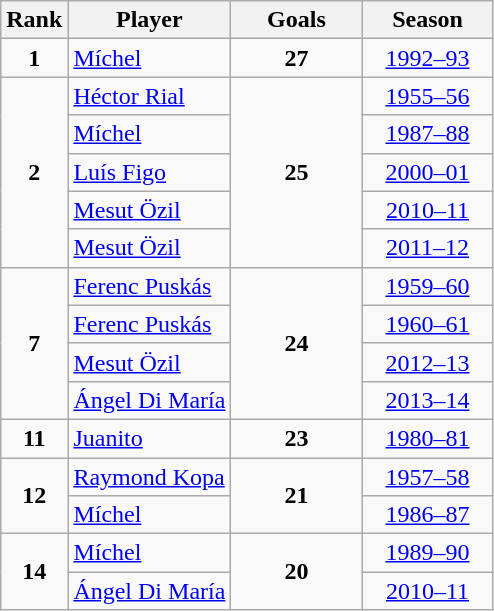<table class="wikitable" style="text-align: center;">
<tr>
<th>Rank</th>
<th>Player</th>
<th style="width: 5em;">Goals</th>
<th style="width: 5em;">Season</th>
</tr>
<tr>
<td style="text-align:center;"><strong>1</strong></td>
<td style="text-align:left;"> <a href='#'>Míchel</a></td>
<td><strong>27</strong></td>
<td><a href='#'>1992–93</a></td>
</tr>
<tr>
<td rowspan="5" style="text-align:center;"><strong>2</strong></td>
<td style="text-align:left;"> <a href='#'>Héctor Rial</a></td>
<td rowspan="5" style="text-align:center;"><strong>25</strong></td>
<td><a href='#'>1955–56</a></td>
</tr>
<tr>
<td style="text-align:left;"> <a href='#'>Míchel</a></td>
<td style="text-align:center;"><a href='#'>1987–88</a></td>
</tr>
<tr>
<td style="text-align:left;"> <a href='#'>Luís Figo</a></td>
<td style="text-align:center;"><a href='#'>2000–01</a></td>
</tr>
<tr>
<td style="text-align:left;"> <a href='#'>Mesut Özil</a></td>
<td style="text-align:center;"><a href='#'>2010–11</a></td>
</tr>
<tr>
<td style="text-align:left;"> <a href='#'>Mesut Özil</a></td>
<td style="text-align:center;"><a href='#'>2011–12</a></td>
</tr>
<tr>
<td rowspan="4" style="text-align:center;"><strong>7</strong></td>
<td style="text-align:left;"> <a href='#'>Ferenc Puskás</a></td>
<td rowspan="4"><strong>24</strong></td>
<td><a href='#'>1959–60</a></td>
</tr>
<tr>
<td style="text-align:left;"> <a href='#'>Ferenc Puskás</a></td>
<td><a href='#'>1960–61</a></td>
</tr>
<tr>
<td style="text-align:left;"> <a href='#'>Mesut Özil</a></td>
<td><a href='#'>2012–13</a></td>
</tr>
<tr>
<td style="text-align:left;"> <a href='#'>Ángel Di María</a></td>
<td><a href='#'>2013–14</a></td>
</tr>
<tr>
<td style="text-align:center;"><strong>11</strong></td>
<td style="text-align:left;"> <a href='#'>Juanito</a></td>
<td><strong>23</strong></td>
<td><a href='#'>1980–81</a></td>
</tr>
<tr>
<td rowspan="2" style="text-align:center;"><strong>12</strong></td>
<td style="text-align:left;"> <a href='#'>Raymond Kopa</a></td>
<td rowspan="2"><strong>21</strong></td>
<td><a href='#'>1957–58</a></td>
</tr>
<tr>
<td style="text-align:left;"> <a href='#'>Míchel</a></td>
<td><a href='#'>1986–87</a></td>
</tr>
<tr>
<td rowspan="2" style="text-align:center;"><strong>14</strong></td>
<td style="text-align:left;"> <a href='#'>Míchel</a></td>
<td rowspan="2" style="text-align:center;"><strong>20</strong></td>
<td><a href='#'>1989–90</a></td>
</tr>
<tr>
<td style="text-align:left;"> <a href='#'>Ángel Di María</a></td>
<td><a href='#'>2010–11</a></td>
</tr>
</table>
